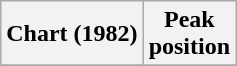<table class="wikitable sortable plainrowheaders" style="text-align:center">
<tr>
<th scope="col">Chart (1982)</th>
<th scope="col">Peak<br> position</th>
</tr>
<tr>
</tr>
</table>
